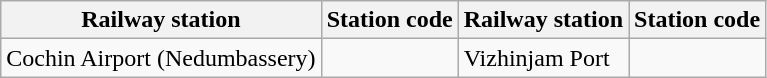<table class="wikitable sortable">
<tr>
<th>Railway station</th>
<th>Station code</th>
<th>Railway station</th>
<th>Station code</th>
</tr>
<tr>
<td>Cochin Airport (Nedumbassery)</td>
<td></td>
<td>Vizhinjam Port</td>
<td></td>
</tr>
</table>
